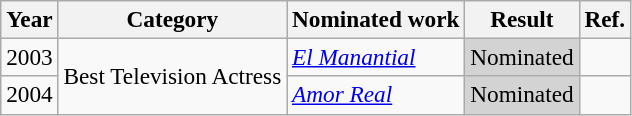<table class="wikitable sortable" style="font-size:97%;">
<tr>
<th>Year</th>
<th>Category</th>
<th>Nominated work</th>
<th>Result</th>
<th class="unsortable">Ref.</th>
</tr>
<tr>
<td style="text-align:center;">2003</td>
<td rowspan="2">Best Television Actress</td>
<td><em><a href='#'>El Manantial</a></em></td>
<td style="background:lightgrey">Nominated</td>
<td></td>
</tr>
<tr>
<td style="text-align:center;">2004</td>
<td><em><a href='#'>Amor Real</a></em></td>
<td style="background:lightgrey">Nominated</td>
<td></td>
</tr>
</table>
